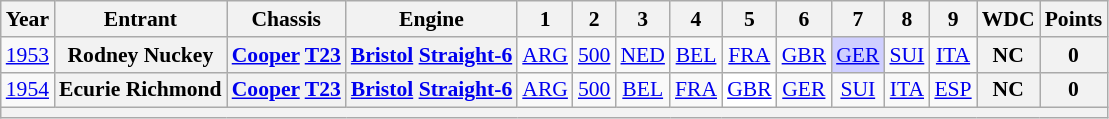<table class="wikitable" style="text-align:center; font-size:90%">
<tr>
<th>Year</th>
<th>Entrant</th>
<th>Chassis</th>
<th>Engine</th>
<th>1</th>
<th>2</th>
<th>3</th>
<th>4</th>
<th>5</th>
<th>6</th>
<th>7</th>
<th>8</th>
<th>9</th>
<th>WDC</th>
<th>Points</th>
</tr>
<tr>
<td><a href='#'>1953</a></td>
<th>Rodney Nuckey</th>
<th><a href='#'>Cooper</a> <a href='#'>T23</a></th>
<th><a href='#'>Bristol</a> <a href='#'>Straight-6</a></th>
<td><a href='#'>ARG</a></td>
<td><a href='#'>500</a></td>
<td><a href='#'>NED</a></td>
<td><a href='#'>BEL</a></td>
<td><a href='#'>FRA</a></td>
<td><a href='#'>GBR</a></td>
<td style="background:#CFCFFF;"><a href='#'>GER</a><br></td>
<td><a href='#'>SUI</a></td>
<td><a href='#'>ITA</a></td>
<th>NC</th>
<th>0</th>
</tr>
<tr>
<td><a href='#'>1954</a></td>
<th>Ecurie Richmond</th>
<th><a href='#'>Cooper</a> <a href='#'>T23</a></th>
<th><a href='#'>Bristol</a> <a href='#'>Straight-6</a></th>
<td><a href='#'>ARG</a></td>
<td><a href='#'>500</a></td>
<td><a href='#'>BEL</a></td>
<td><a href='#'>FRA</a></td>
<td style="background:#ffffff;"><a href='#'>GBR</a><br></td>
<td><a href='#'>GER</a></td>
<td><a href='#'>SUI</a></td>
<td><a href='#'>ITA</a></td>
<td><a href='#'>ESP</a></td>
<th>NC</th>
<th>0</th>
</tr>
<tr>
<th colspan="15"></th>
</tr>
</table>
